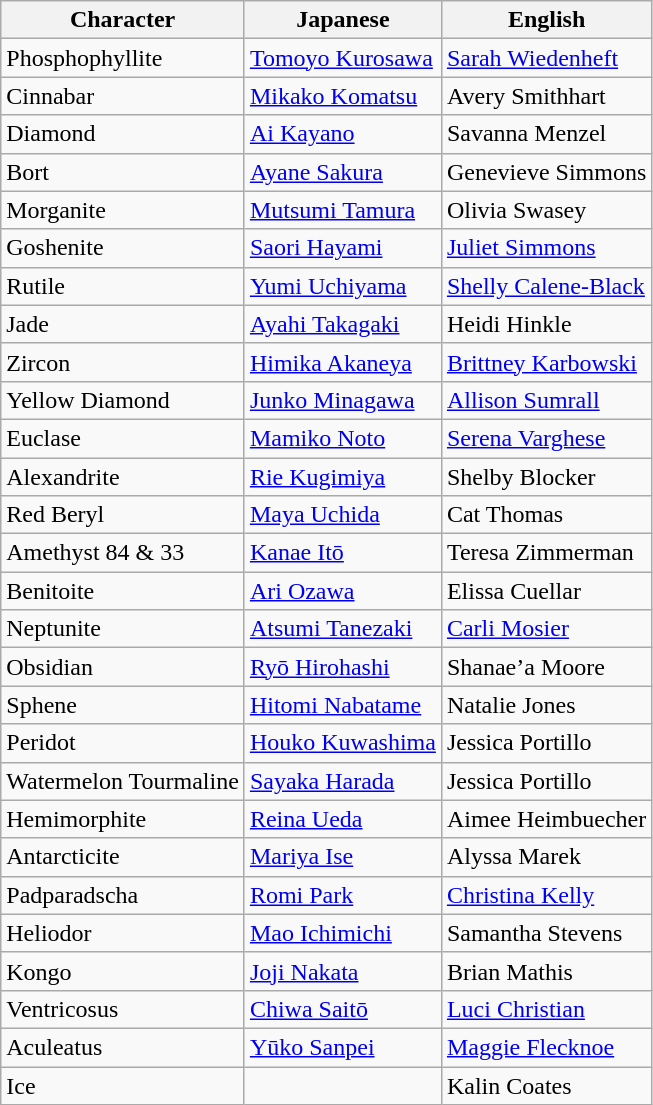<table class="wikitable">
<tr>
<th>Character</th>
<th>Japanese</th>
<th>English</th>
</tr>
<tr>
<td>Phosphophyllite</td>
<td><a href='#'>Tomoyo Kurosawa</a></td>
<td><a href='#'>Sarah Wiedenheft</a></td>
</tr>
<tr>
<td>Cinnabar</td>
<td><a href='#'>Mikako Komatsu</a></td>
<td>Avery Smithhart</td>
</tr>
<tr>
<td>Diamond</td>
<td><a href='#'>Ai Kayano</a></td>
<td>Savanna Menzel</td>
</tr>
<tr>
<td>Bort</td>
<td><a href='#'>Ayane Sakura</a></td>
<td>Genevieve Simmons</td>
</tr>
<tr>
<td>Morganite</td>
<td><a href='#'>Mutsumi Tamura</a></td>
<td>Olivia Swasey</td>
</tr>
<tr>
<td>Goshenite</td>
<td><a href='#'>Saori Hayami</a></td>
<td><a href='#'>Juliet Simmons</a></td>
</tr>
<tr>
<td>Rutile</td>
<td><a href='#'>Yumi Uchiyama</a></td>
<td><a href='#'>Shelly Calene-Black</a></td>
</tr>
<tr>
<td>Jade</td>
<td><a href='#'>Ayahi Takagaki</a></td>
<td>Heidi Hinkle</td>
</tr>
<tr>
<td>Zircon</td>
<td><a href='#'>Himika Akaneya</a></td>
<td><a href='#'>Brittney Karbowski</a></td>
</tr>
<tr>
<td>Yellow Diamond</td>
<td><a href='#'>Junko Minagawa</a></td>
<td><a href='#'>Allison Sumrall</a></td>
</tr>
<tr>
<td>Euclase</td>
<td><a href='#'>Mamiko Noto</a></td>
<td><a href='#'>Serena Varghese</a></td>
</tr>
<tr>
<td>Alexandrite</td>
<td><a href='#'>Rie Kugimiya</a></td>
<td>Shelby Blocker</td>
</tr>
<tr>
<td>Red Beryl</td>
<td><a href='#'>Maya Uchida</a></td>
<td>Cat Thomas</td>
</tr>
<tr>
<td>Amethyst 84 & 33</td>
<td><a href='#'>Kanae Itō</a></td>
<td>Teresa Zimmerman</td>
</tr>
<tr>
<td>Benitoite</td>
<td><a href='#'>Ari Ozawa</a></td>
<td>Elissa Cuellar</td>
</tr>
<tr>
<td>Neptunite</td>
<td><a href='#'>Atsumi Tanezaki</a></td>
<td><a href='#'>Carli Mosier</a></td>
</tr>
<tr>
<td>Obsidian</td>
<td><a href='#'>Ryō Hirohashi</a></td>
<td>Shanae’a Moore</td>
</tr>
<tr>
<td>Sphene</td>
<td><a href='#'>Hitomi Nabatame</a></td>
<td>Natalie Jones</td>
</tr>
<tr>
<td>Peridot</td>
<td><a href='#'>Houko Kuwashima</a></td>
<td>Jessica Portillo</td>
</tr>
<tr>
<td>Watermelon Tourmaline</td>
<td><a href='#'>Sayaka Harada</a></td>
<td>Jessica Portillo</td>
</tr>
<tr>
<td>Hemimorphite</td>
<td><a href='#'>Reina Ueda</a></td>
<td>Aimee Heimbuecher</td>
</tr>
<tr>
<td>Antarcticite</td>
<td><a href='#'>Mariya Ise</a></td>
<td>Alyssa Marek</td>
</tr>
<tr>
<td>Padparadscha</td>
<td><a href='#'>Romi Park</a></td>
<td><a href='#'>Christina Kelly</a></td>
</tr>
<tr>
<td>Heliodor</td>
<td><a href='#'>Mao Ichimichi</a></td>
<td>Samantha Stevens</td>
</tr>
<tr>
<td>Kongo</td>
<td><a href='#'>Joji Nakata</a></td>
<td>Brian Mathis</td>
</tr>
<tr>
<td>Ventricosus</td>
<td><a href='#'>Chiwa Saitō</a></td>
<td><a href='#'>Luci Christian</a></td>
</tr>
<tr>
<td>Aculeatus</td>
<td><a href='#'>Yūko Sanpei</a></td>
<td><a href='#'>Maggie Flecknoe</a></td>
</tr>
<tr>
<td>Ice</td>
<td></td>
<td>Kalin Coates</td>
</tr>
</table>
